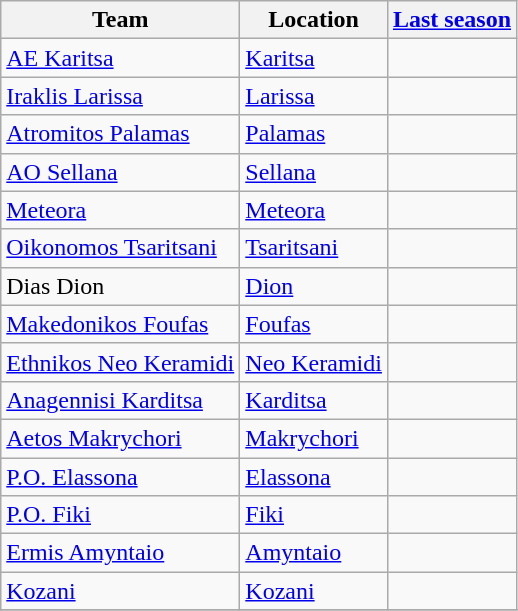<table class="wikitable sortable">
<tr>
<th>Team</th>
<th>Location</th>
<th><a href='#'>Last season</a></th>
</tr>
<tr>
<td><a href='#'>AE Karitsa</a></td>
<td><a href='#'>Karitsa</a></td>
<td></td>
</tr>
<tr>
<td><a href='#'>Iraklis Larissa</a></td>
<td><a href='#'>Larissa</a></td>
<td></td>
</tr>
<tr>
<td><a href='#'>Atromitos Palamas</a></td>
<td><a href='#'>Palamas</a></td>
<td></td>
</tr>
<tr>
<td><a href='#'>AO Sellana</a></td>
<td><a href='#'>Sellana</a></td>
<td></td>
</tr>
<tr>
<td><a href='#'>Meteora</a></td>
<td><a href='#'>Meteora</a></td>
<td></td>
</tr>
<tr>
<td><a href='#'>Oikonomos Tsaritsani</a></td>
<td><a href='#'>Tsaritsani</a></td>
<td></td>
</tr>
<tr>
<td>Dias Dion</td>
<td><a href='#'>Dion</a></td>
<td></td>
</tr>
<tr>
<td><a href='#'>Makedonikos Foufas</a></td>
<td><a href='#'>Foufas</a></td>
<td></td>
</tr>
<tr>
<td><a href='#'>Ethnikos Neo Keramidi</a></td>
<td><a href='#'>Neo Keramidi</a></td>
<td></td>
</tr>
<tr>
<td><a href='#'>Anagennisi Karditsa</a></td>
<td><a href='#'>Karditsa</a></td>
<td></td>
</tr>
<tr>
<td><a href='#'>Aetos Makrychori</a></td>
<td><a href='#'>Makrychori</a></td>
<td></td>
</tr>
<tr>
<td><a href='#'>P.O. Elassona</a></td>
<td><a href='#'>Elassona</a></td>
<td></td>
</tr>
<tr>
<td><a href='#'>P.O. Fiki</a></td>
<td><a href='#'>Fiki</a></td>
<td></td>
</tr>
<tr>
<td><a href='#'>Ermis Amyntaio</a></td>
<td><a href='#'>Amyntaio</a></td>
<td></td>
</tr>
<tr>
<td><a href='#'>Kozani</a></td>
<td><a href='#'>Kozani</a></td>
<td></td>
</tr>
<tr>
</tr>
</table>
